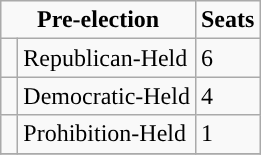<table class= "wikitable">
<tr>
<td colspan= "2" rowspan= "1" align= "center" valign= "top"><strong>Pre-election</strong></td>
<td valign= "top"><strong>Seats</strong></td>
</tr>
<tr>
<td style="background-color:"> </td>
<td>Republican-Held</td>
<td>6</td>
</tr>
<tr>
<td style="background-color:"> </td>
<td>Democratic-Held</td>
<td>4</td>
</tr>
<tr>
<td style="background-color:"> </td>
<td>Prohibition-Held</td>
<td>1</td>
</tr>
<tr>
</tr>
</table>
